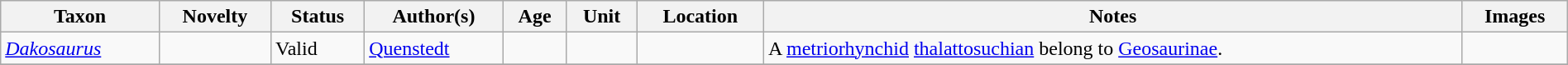<table class="wikitable sortable" align="center" width="100%">
<tr>
<th>Taxon</th>
<th>Novelty</th>
<th>Status</th>
<th>Author(s)</th>
<th>Age</th>
<th>Unit</th>
<th>Location</th>
<th>Notes</th>
<th>Images</th>
</tr>
<tr>
<td><em><a href='#'>Dakosaurus</a></em></td>
<td></td>
<td>Valid</td>
<td><a href='#'>Quenstedt</a></td>
<td></td>
<td></td>
<td></td>
<td>A <a href='#'>metriorhynchid</a> <a href='#'>thalattosuchian</a> belong to <a href='#'>Geosaurinae</a>.</td>
<td></td>
</tr>
<tr>
</tr>
</table>
